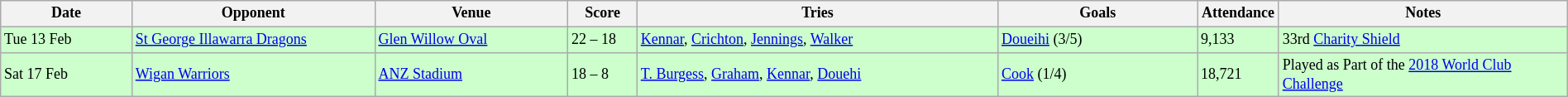<table class="wikitable" style="font-size:75%;" width="100%">
<tr>
<th width="100">Date</th>
<th width="190">Opponent</th>
<th width="150">Venue</th>
<th width="50">Score</th>
<th width="285">Tries</th>
<th width="155">Goals</th>
<th width="60">Attendance</th>
<th>Notes</th>
</tr>
<tr bgcolor="#CCFFCC">
<td>Tue 13 Feb</td>
<td> <a href='#'>St George Illawarra Dragons</a></td>
<td><a href='#'>Glen Willow Oval</a></td>
<td>22 – 18</td>
<td><a href='#'>Kennar</a>, <a href='#'>Crichton</a>, <a href='#'>Jennings</a>, <a href='#'>Walker</a></td>
<td><a href='#'>Doueihi</a> (3/5)</td>
<td>9,133</td>
<td>33rd <a href='#'>Charity Shield</a></td>
</tr>
<tr bgcolor="#CCFFCC">
<td>Sat 17 Feb</td>
<td> <a href='#'>Wigan Warriors</a></td>
<td><a href='#'>ANZ Stadium</a></td>
<td>18 – 8</td>
<td><a href='#'>T. Burgess</a>, <a href='#'>Graham</a>, <a href='#'>Kennar</a>, <a href='#'>Douehi</a></td>
<td><a href='#'>Cook</a> (1/4)</td>
<td>18,721</td>
<td>Played as Part of the <a href='#'>2018 World Club Challenge</a></td>
</tr>
</table>
